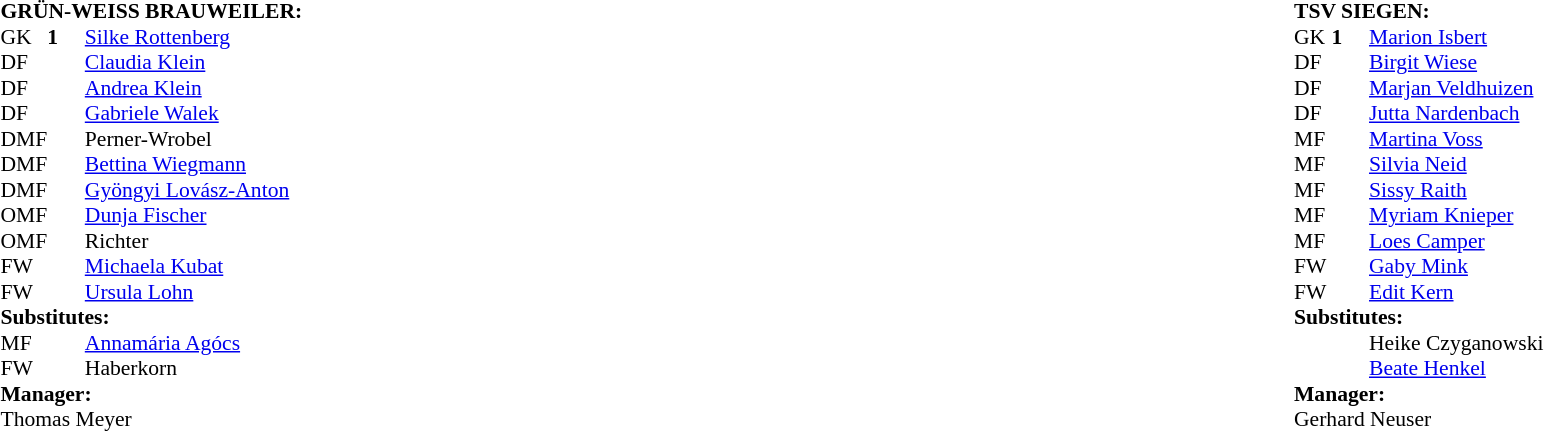<table width="100%">
<tr>
<td valign="top" width="50%"><br><table style="font-size: 90%" cellspacing="0" cellpadding="0">
<tr>
<td colspan="4"><strong>GRÜN-WEISS BRAUWEILER:</strong></td>
</tr>
<tr>
<th width="25"></th>
<th width="25"></th>
</tr>
<tr>
<td>GK</td>
<td><strong>1</strong></td>
<td> <a href='#'>Silke Rottenberg</a></td>
</tr>
<tr>
<td>DF</td>
<td><strong></strong></td>
<td> <a href='#'>Claudia Klein</a></td>
</tr>
<tr>
<td>DF</td>
<td><strong></strong></td>
<td> <a href='#'>Andrea Klein</a></td>
</tr>
<tr>
<td>DF</td>
<td><strong></strong></td>
<td> <a href='#'>Gabriele Walek</a></td>
</tr>
<tr>
<td>DMF</td>
<td><strong></strong></td>
<td> Perner-Wrobel</td>
<td></td>
<td></td>
</tr>
<tr>
<td>DMF</td>
<td><strong></strong></td>
<td> <a href='#'>Bettina Wiegmann</a></td>
</tr>
<tr>
<td>DMF</td>
<td><strong></strong></td>
<td> <a href='#'>Gyöngyi Lovász-Anton</a></td>
</tr>
<tr>
<td>OMF</td>
<td><strong></strong></td>
<td> <a href='#'>Dunja Fischer</a></td>
<td></td>
<td></td>
</tr>
<tr>
<td>OMF</td>
<td><strong></strong></td>
<td> Richter</td>
</tr>
<tr>
<td>FW</td>
<td><strong></strong></td>
<td> <a href='#'>Michaela Kubat</a></td>
</tr>
<tr>
<td>FW</td>
<td><strong></strong></td>
<td> <a href='#'>Ursula Lohn</a></td>
</tr>
<tr>
<td colspan=3><strong>Substitutes:</strong></td>
</tr>
<tr>
<td>MF</td>
<td><strong></strong></td>
<td> <a href='#'>Annamária Agócs</a></td>
<td></td>
<td></td>
</tr>
<tr>
<td>FW</td>
<td><strong></strong></td>
<td> Haberkorn</td>
<td></td>
<td></td>
</tr>
<tr>
<td colspan=3><strong>Manager:</strong></td>
</tr>
<tr>
<td colspan=4> Thomas Meyer</td>
</tr>
</table>
</td>
<td></td>
<td valign="top" width="50%"><br><table style="font-size: 90%" cellspacing="0" cellpadding="0" align="center">
<tr>
<td colspan="4"><strong>TSV SIEGEN:</strong></td>
</tr>
<tr>
<th width="25"></th>
<th width="25"></th>
</tr>
<tr>
<td>GK</td>
<td><strong>1</strong></td>
<td> <a href='#'>Marion Isbert</a></td>
</tr>
<tr>
<td>DF</td>
<td><strong></strong></td>
<td> <a href='#'>Birgit Wiese</a></td>
</tr>
<tr>
<td>DF</td>
<td><strong></strong></td>
<td> <a href='#'>Marjan Veldhuizen</a></td>
<td></td>
</tr>
<tr>
<td>DF</td>
<td><strong></strong></td>
<td> <a href='#'>Jutta Nardenbach</a></td>
</tr>
<tr>
<td>MF</td>
<td><strong></strong></td>
<td> <a href='#'>Martina Voss</a></td>
</tr>
<tr>
<td>MF</td>
<td><strong></strong></td>
<td> <a href='#'>Silvia Neid</a></td>
</tr>
<tr>
<td>MF</td>
<td><strong></strong></td>
<td> <a href='#'>Sissy Raith</a></td>
<td></td>
<td></td>
</tr>
<tr>
<td>MF</td>
<td><strong></strong></td>
<td> <a href='#'>Myriam Knieper</a></td>
</tr>
<tr>
<td>MF</td>
<td><strong></strong></td>
<td> <a href='#'>Loes Camper</a></td>
</tr>
<tr>
<td>FW</td>
<td><strong></strong></td>
<td> <a href='#'>Gaby Mink</a></td>
<td></td>
<td></td>
</tr>
<tr>
<td>FW</td>
<td><strong></strong></td>
<td> <a href='#'>Edit Kern</a></td>
</tr>
<tr>
<td colspan=3><strong>Substitutes:</strong></td>
</tr>
<tr>
<td></td>
<td><strong></strong></td>
<td> Heike Czyganowski</td>
<td></td>
<td></td>
</tr>
<tr>
<td></td>
<td><strong></strong></td>
<td> <a href='#'>Beate Henkel</a></td>
<td></td>
<td></td>
</tr>
<tr>
<td colspan=3><strong>Manager:</strong></td>
</tr>
<tr>
<td colspan=4> Gerhard Neuser</td>
</tr>
</table>
</td>
</tr>
</table>
